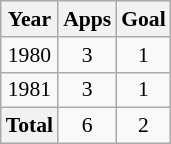<table class="wikitable" style="font-size:90%; text-align:center;">
<tr>
<th>Year</th>
<th>Apps</th>
<th>Goal</th>
</tr>
<tr>
<td>1980</td>
<td>3</td>
<td>1</td>
</tr>
<tr>
<td>1981</td>
<td>3</td>
<td>1</td>
</tr>
<tr>
<th>Total</th>
<td>6</td>
<td>2</td>
</tr>
</table>
